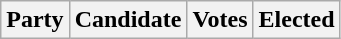<table class="wikitable">
<tr>
<th colspan="2">Party</th>
<th>Candidate</th>
<th>Votes</th>
<th>Elected<br>



</th>
</tr>
</table>
